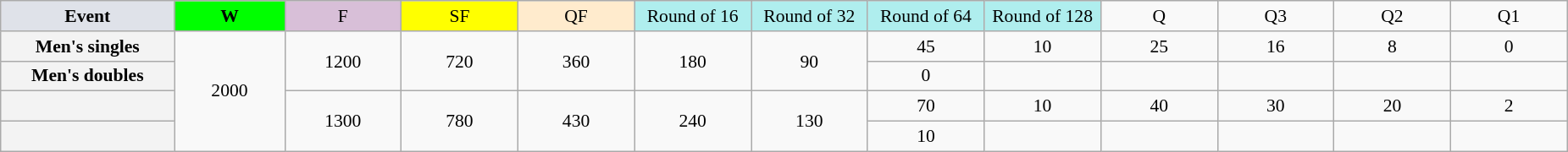<table class="wikitable" style="font-size:90%;text-align:center">
<tr>
<td style="width:130px; background:#dfe2e9;"><strong>Event</strong></td>
<td style="width:80px; background:lime;"><strong>W</strong></td>
<td style="width:85px; background:thistle;">F</td>
<td style="width:85px; background:#ff0;">SF</td>
<td style="width:85px; background:#ffebcd;">QF</td>
<td style="width:85px; background:#afeeee;">Round of 16</td>
<td style="width:85px; background:#afeeee;">Round of 32</td>
<td style="width:85px; background:#afeeee;">Round of 64</td>
<td style="width:85px; background:#afeeee;">Round of 128</td>
<td style="width:85px;">Q</td>
<td style="width:85px;">Q3</td>
<td style="width:85px;">Q2</td>
<td style="width:85px;">Q1</td>
</tr>
<tr>
<th style="background:#f3f3f3;">Men's singles</th>
<td rowspan="4">2000</td>
<td rowspan="2">1200</td>
<td rowspan="2">720</td>
<td rowspan="2">360</td>
<td rowspan="2">180</td>
<td rowspan="2">90</td>
<td>45</td>
<td>10</td>
<td>25</td>
<td>16</td>
<td>8</td>
<td>0</td>
</tr>
<tr>
<th style="background:#f3f3f3;">Men's doubles</th>
<td>0</td>
<td></td>
<td></td>
<td></td>
<td></td>
<td></td>
</tr>
<tr>
<th style="background:#f3f3f3;"></th>
<td rowspan="2">1300</td>
<td rowspan="2">780</td>
<td rowspan="2">430</td>
<td rowspan="2">240</td>
<td rowspan="2">130</td>
<td>70</td>
<td>10</td>
<td>40</td>
<td>30</td>
<td>20</td>
<td>2</td>
</tr>
<tr>
<th style="background:#f3f3f3;"></th>
<td>10</td>
<td></td>
<td></td>
<td></td>
<td></td>
<td></td>
</tr>
</table>
